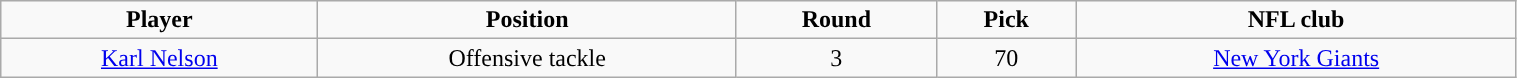<table class="wikitable" width="80%">
<tr align="center">
<td><strong>Player</strong></td>
<td><strong>Position</strong></td>
<td><strong>Round</strong></td>
<td><strong>Pick</strong></td>
<td><strong>NFL club</strong></td>
</tr>
<tr align="center" bgcolor="">
<td><a href='#'>Karl Nelson</a></td>
<td>Offensive tackle</td>
<td>3</td>
<td>70</td>
<td><a href='#'>New York Giants</a></td>
</tr>
</table>
